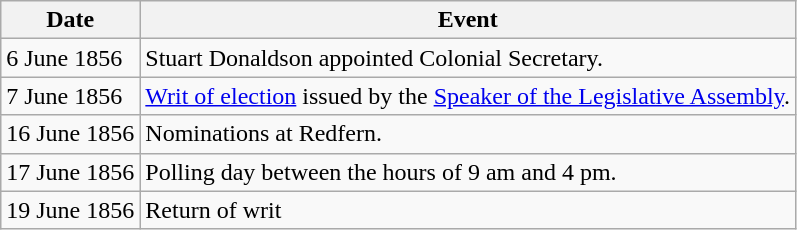<table class="wikitable">
<tr>
<th>Date</th>
<th>Event</th>
</tr>
<tr>
<td>6 June 1856</td>
<td>Stuart Donaldson appointed Colonial Secretary.</td>
</tr>
<tr>
<td>7 June 1856</td>
<td><a href='#'>Writ of election</a> issued by the <a href='#'>Speaker of the Legislative Assembly</a>.</td>
</tr>
<tr>
<td>16 June 1856</td>
<td>Nominations at Redfern.</td>
</tr>
<tr>
<td>17 June 1856</td>
<td>Polling day between the hours of 9 am and 4 pm.</td>
</tr>
<tr>
<td>19 June 1856</td>
<td>Return of writ</td>
</tr>
</table>
